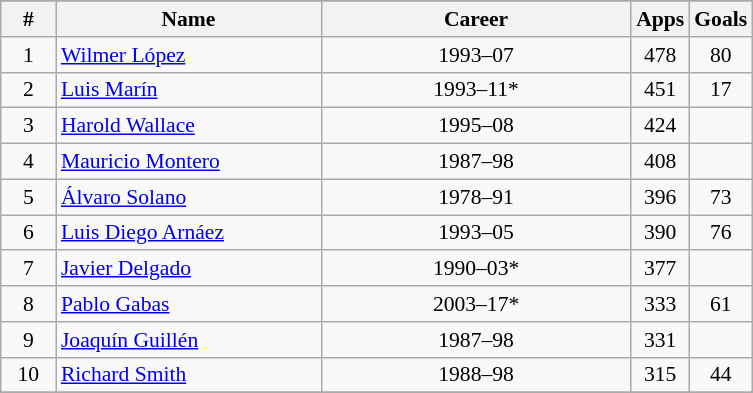<table class="wikitable" style="font-size: 90%; text-align: center;">
<tr>
</tr>
<tr>
<th width=30px>#</th>
<th width=170px>Name</th>
<th width=200px>Career</th>
<th width=30px>Apps</th>
<th width=30px>Goals</th>
</tr>
<tr>
<td>1</td>
<td align=left> <a href='#'>Wilmer López</a></td>
<td>1993–07</td>
<td>478</td>
<td>80</td>
</tr>
<tr>
<td>2</td>
<td align=left> <a href='#'>Luis Marín</a></td>
<td>1993–11*</td>
<td>451</td>
<td>17</td>
</tr>
<tr>
<td>3</td>
<td align=left> <a href='#'>Harold Wallace</a></td>
<td>1995–08</td>
<td>424</td>
<td></td>
</tr>
<tr>
<td>4</td>
<td align=left> <a href='#'>Mauricio Montero</a></td>
<td>1987–98</td>
<td>408</td>
<td></td>
</tr>
<tr>
<td>5</td>
<td align=left> <a href='#'>Álvaro Solano</a></td>
<td>1978–91</td>
<td>396</td>
<td>73</td>
</tr>
<tr>
<td>6</td>
<td align=left> <a href='#'>Luis Diego Arnáez</a></td>
<td>1993–05</td>
<td>390</td>
<td>76</td>
</tr>
<tr>
<td>7</td>
<td align=left> <a href='#'>Javier Delgado</a></td>
<td>1990–03*</td>
<td>377</td>
<td></td>
</tr>
<tr>
<td>8</td>
<td align=left> <a href='#'>Pablo Gabas</a></td>
<td>2003–17*</td>
<td>333</td>
<td>61</td>
</tr>
<tr>
<td>9</td>
<td align=left> <a href='#'>Joaquín Guillén</a></td>
<td>1987–98</td>
<td>331</td>
<td></td>
</tr>
<tr>
<td>10</td>
<td align=left> <a href='#'>Richard Smith</a></td>
<td>1988–98</td>
<td>315</td>
<td>44</td>
</tr>
<tr>
</tr>
</table>
